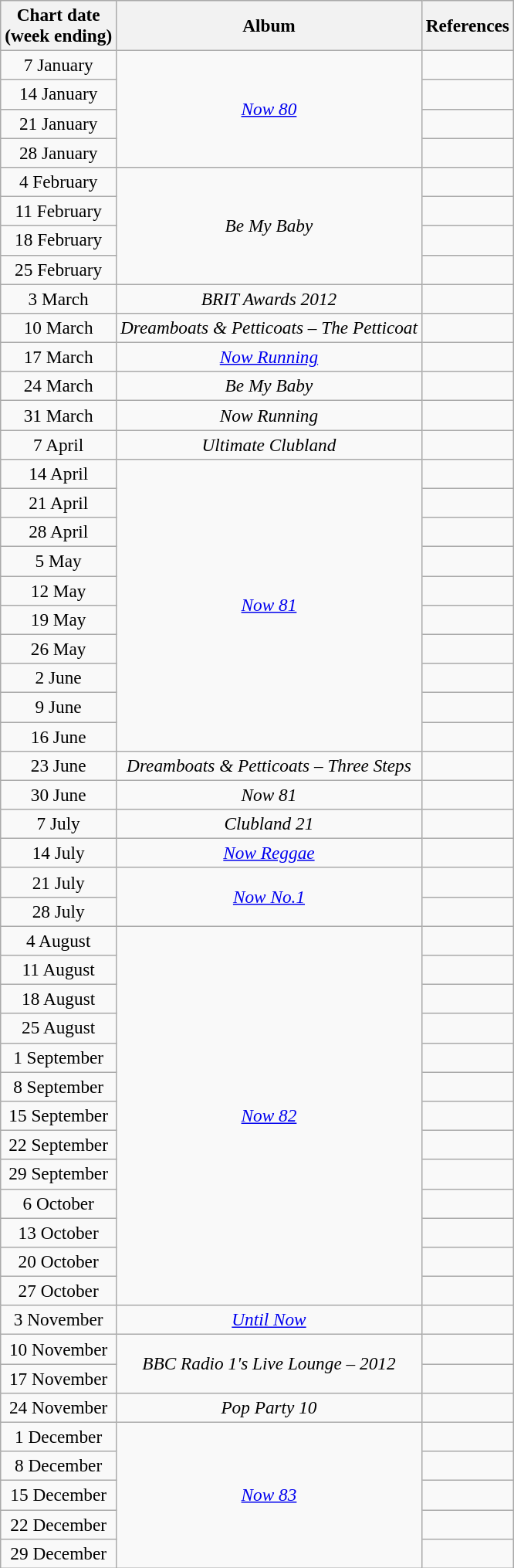<table class="wikitable" style="font-size:97%; text-align:center;">
<tr>
<th>Chart date<br>(week ending)</th>
<th>Album</th>
<th>References</th>
</tr>
<tr>
<td>7 January</td>
<td rowspan="4"><em><a href='#'>Now 80</a></em></td>
<td></td>
</tr>
<tr>
<td>14 January</td>
<td></td>
</tr>
<tr>
<td>21 January</td>
<td></td>
</tr>
<tr>
<td>28 January</td>
<td></td>
</tr>
<tr>
<td>4 February</td>
<td rowspan="4"><em>Be My Baby</em></td>
<td></td>
</tr>
<tr>
<td>11 February</td>
<td></td>
</tr>
<tr>
<td>18 February</td>
<td></td>
</tr>
<tr>
<td>25 February</td>
<td></td>
</tr>
<tr>
<td>3 March</td>
<td><em>BRIT Awards 2012</em></td>
<td></td>
</tr>
<tr>
<td>10 March</td>
<td><em>Dreamboats & Petticoats – The Petticoat</em></td>
<td></td>
</tr>
<tr>
<td>17 March</td>
<td><em><a href='#'>Now Running</a></em></td>
<td></td>
</tr>
<tr>
<td>24 March</td>
<td><em>Be My Baby</em></td>
<td></td>
</tr>
<tr>
<td>31 March</td>
<td><em>Now Running</em></td>
<td></td>
</tr>
<tr>
<td>7 April</td>
<td><em>Ultimate Clubland</em></td>
<td></td>
</tr>
<tr>
<td>14 April</td>
<td rowspan="10"><em><a href='#'>Now 81</a></em></td>
<td></td>
</tr>
<tr>
<td>21 April</td>
<td></td>
</tr>
<tr>
<td>28 April</td>
<td></td>
</tr>
<tr>
<td>5 May</td>
<td></td>
</tr>
<tr>
<td>12 May</td>
<td></td>
</tr>
<tr>
<td>19 May</td>
<td></td>
</tr>
<tr>
<td>26 May</td>
<td></td>
</tr>
<tr>
<td>2 June</td>
<td></td>
</tr>
<tr>
<td>9 June</td>
<td></td>
</tr>
<tr>
<td>16 June</td>
<td></td>
</tr>
<tr>
<td>23 June</td>
<td><em>Dreamboats & Petticoats – Three Steps</em></td>
<td></td>
</tr>
<tr>
<td>30 June</td>
<td><em>Now 81</em></td>
<td></td>
</tr>
<tr>
<td>7 July</td>
<td><em>Clubland 21</em></td>
<td></td>
</tr>
<tr>
<td>14 July</td>
<td><em><a href='#'>Now Reggae</a></em></td>
<td></td>
</tr>
<tr>
<td>21 July</td>
<td rowspan="2"><em><a href='#'>Now No.1</a></em></td>
<td></td>
</tr>
<tr>
<td>28 July</td>
<td></td>
</tr>
<tr>
<td>4 August</td>
<td rowspan="13"><em><a href='#'>Now 82</a></em></td>
<td></td>
</tr>
<tr>
<td>11 August</td>
<td></td>
</tr>
<tr>
<td>18 August</td>
<td></td>
</tr>
<tr>
<td>25 August</td>
<td></td>
</tr>
<tr>
<td>1 September</td>
<td></td>
</tr>
<tr>
<td>8 September</td>
<td></td>
</tr>
<tr>
<td>15 September</td>
<td></td>
</tr>
<tr>
<td>22 September</td>
<td></td>
</tr>
<tr>
<td>29 September</td>
<td></td>
</tr>
<tr>
<td>6 October</td>
<td></td>
</tr>
<tr>
<td>13 October</td>
<td></td>
</tr>
<tr>
<td>20 October</td>
<td></td>
</tr>
<tr>
<td>27 October</td>
<td></td>
</tr>
<tr>
<td>3 November</td>
<td><em><a href='#'>Until Now</a></em></td>
<td></td>
</tr>
<tr>
<td>10 November</td>
<td rowspan="2"><em>BBC Radio 1's Live Lounge – 2012</em></td>
<td></td>
</tr>
<tr>
<td>17 November</td>
<td></td>
</tr>
<tr>
<td>24 November</td>
<td><em>Pop Party 10</em></td>
<td></td>
</tr>
<tr>
<td>1 December</td>
<td rowspan="5"><em><a href='#'>Now 83</a></em></td>
<td></td>
</tr>
<tr>
<td>8 December</td>
<td></td>
</tr>
<tr>
<td>15 December</td>
<td></td>
</tr>
<tr>
<td>22 December</td>
<td></td>
</tr>
<tr>
<td>29 December</td>
<td></td>
</tr>
</table>
